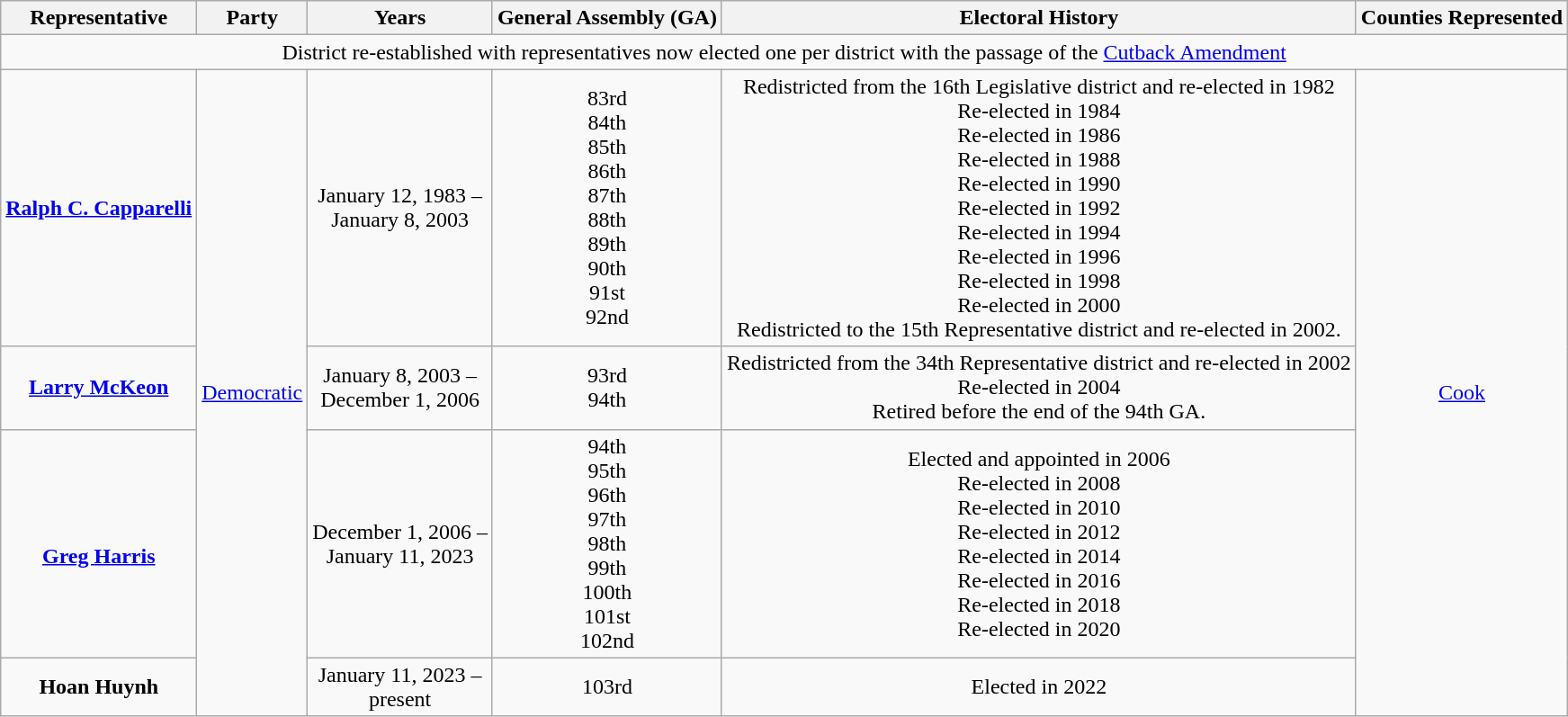<table class="wikitable" style="text-align:center">
<tr>
<th>Representative</th>
<th>Party</th>
<th>Years</th>
<th>General Assembly (GA)</th>
<th>Electoral History</th>
<th>Counties Represented</th>
</tr>
<tr>
<td colspan=6>District re-established with representatives now elected one per district with the passage of the <a href='#'>Cutback Amendment</a></td>
</tr>
<tr>
<td><strong><a href='#'>Ralph C. Capparelli</a></strong></td>
<td rowspan=4 ><a href='#'>Democratic</a></td>
<td>January 12, 1983 –<br>January 8, 2003</td>
<td>83rd<br>84th<br>85th<br>86th<br>87th<br>88th<br>89th<br>90th<br>91st<br>92nd</td>
<td>Redistricted from the 16th Legislative district and re-elected in 1982<br>Re-elected in 1984<br>Re-elected in 1986<br>Re-elected in 1988<br>Re-elected in 1990<br>Re-elected in 1992<br>Re-elected in 1994<br>Re-elected in 1996<br>Re-elected in 1998<br>Re-elected in 2000<br>Redistricted to the 15th Representative district and re-elected in 2002.</td>
<td rowspan=4><a href='#'>Cook</a></td>
</tr>
<tr>
<td><strong><a href='#'>Larry McKeon</a></strong></td>
<td>January 8, 2003 –<br>December 1, 2006</td>
<td>93rd<br>94th</td>
<td>Redistricted from the 34th Representative district and re-elected in 2002<br>Re-elected in 2004<br>Retired before the end of the 94th GA.</td>
</tr>
<tr>
<td><br><strong><a href='#'>Greg Harris</a></strong></td>
<td>December 1, 2006 –<br>January 11, 2023</td>
<td>94th<br>95th<br>96th<br>97th<br>98th<br>99th<br>100th<br>101st<br>102nd</td>
<td>Elected and appointed in 2006<br>Re-elected in 2008<br>Re-elected in 2010<br>Re-elected in 2012<br>Re-elected in 2014<br>Re-elected in 2016<br>Re-elected in 2018<br>Re-elected in 2020</td>
</tr>
<tr>
<td><strong>Hoan Huynh</strong></td>
<td>January 11, 2023 –<br>present</td>
<td>103rd</td>
<td>Elected in 2022</td>
</tr>
</table>
